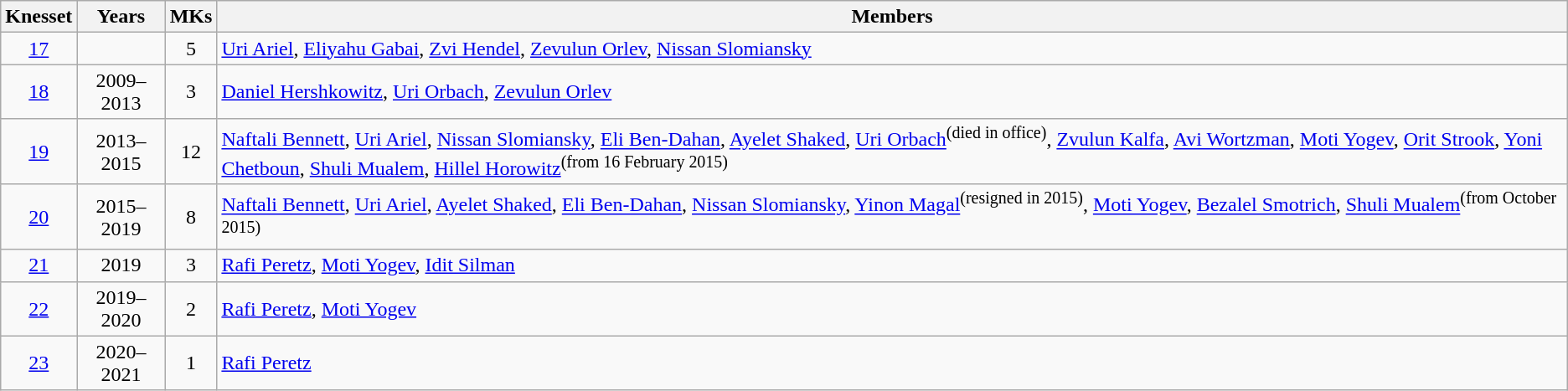<table class=wikitable style=text-align:center>
<tr>
<th>Knesset</th>
<th>Years</th>
<th>MKs</th>
<th>Members</th>
</tr>
<tr>
<td><a href='#'>17</a></td>
<td></td>
<td>5</td>
<td align=left><a href='#'>Uri Ariel</a>, <a href='#'>Eliyahu Gabai</a>, <a href='#'>Zvi Hendel</a>, <a href='#'>Zevulun Orlev</a>, <a href='#'>Nissan Slomiansky</a></td>
</tr>
<tr>
<td><a href='#'>18</a></td>
<td>2009–2013</td>
<td>3</td>
<td align=left><a href='#'>Daniel Hershkowitz</a>, <a href='#'>Uri Orbach</a>, <a href='#'>Zevulun Orlev</a></td>
</tr>
<tr>
<td><a href='#'>19</a></td>
<td>2013–2015</td>
<td>12</td>
<td align=left><a href='#'>Naftali Bennett</a>, <a href='#'>Uri Ariel</a>, <a href='#'>Nissan Slomiansky</a>, <a href='#'>Eli Ben-Dahan</a>, <a href='#'>Ayelet Shaked</a>, <a href='#'>Uri Orbach</a><sup>(died in office)</sup>, <a href='#'>Zvulun Kalfa</a>, <a href='#'>Avi Wortzman</a>, <a href='#'>Moti Yogev</a>, <a href='#'>Orit Strook</a>, <a href='#'>Yoni Chetboun</a>, <a href='#'>Shuli Mualem</a>, <a href='#'>Hillel Horowitz</a><sup>(from 16 February 2015)</sup></td>
</tr>
<tr>
<td><a href='#'>20</a></td>
<td>2015–2019</td>
<td>8</td>
<td align=left><a href='#'>Naftali Bennett</a>, <a href='#'>Uri Ariel</a>, <a href='#'>Ayelet Shaked</a>, <a href='#'>Eli Ben-Dahan</a>, <a href='#'>Nissan Slomiansky</a>, <a href='#'>Yinon Magal</a><sup>(resigned in 2015)</sup>, <a href='#'>Moti Yogev</a>, <a href='#'>Bezalel Smotrich</a>, <a href='#'>Shuli Mualem</a><sup>(from October 2015)</sup></td>
</tr>
<tr>
<td><a href='#'>21</a></td>
<td>2019</td>
<td>3</td>
<td align=left><a href='#'>Rafi Peretz</a>, <a href='#'>Moti Yogev</a>, <a href='#'>Idit Silman</a></td>
</tr>
<tr>
<td><a href='#'>22</a></td>
<td>2019–2020</td>
<td>2</td>
<td align=left><a href='#'>Rafi Peretz</a>, <a href='#'>Moti Yogev</a></td>
</tr>
<tr>
<td><a href='#'>23</a></td>
<td>2020–2021</td>
<td>1</td>
<td align=left><a href='#'>Rafi Peretz</a></td>
</tr>
</table>
